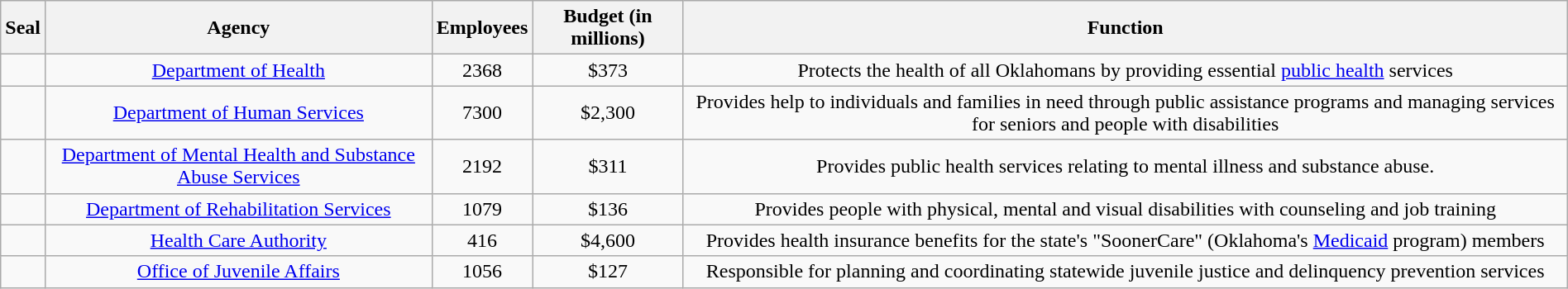<table class="wikitable" style="text-align:center; width:100%;">
<tr>
<th>Seal</th>
<th>Agency</th>
<th>Employees</th>
<th>Budget (in millions)</th>
<th>Function</th>
</tr>
<tr>
<td align="center"></td>
<td><a href='#'>Department of Health</a></td>
<td>2368</td>
<td>$373</td>
<td>Protects the health of all Oklahomans by providing essential <a href='#'>public health</a> services</td>
</tr>
<tr>
<td align="center"></td>
<td><a href='#'>Department of Human Services</a></td>
<td>7300</td>
<td>$2,300</td>
<td>Provides help to individuals and families in need through public assistance programs and managing services for seniors and people with disabilities</td>
</tr>
<tr>
<td align="center"></td>
<td><a href='#'>Department of Mental Health and Substance Abuse Services</a></td>
<td>2192</td>
<td>$311</td>
<td>Provides public health services relating to mental illness and substance abuse.</td>
</tr>
<tr>
<td align="center"></td>
<td><a href='#'>Department of Rehabilitation Services</a></td>
<td>1079</td>
<td>$136</td>
<td>Provides people with physical, mental and visual disabilities with counseling and job training</td>
</tr>
<tr>
<td align="center"></td>
<td><a href='#'>Health Care Authority</a></td>
<td>416</td>
<td>$4,600</td>
<td>Provides health insurance benefits for the state's "SoonerCare" (Oklahoma's <a href='#'>Medicaid</a> program) members</td>
</tr>
<tr>
<td align="center"></td>
<td><a href='#'>Office of Juvenile Affairs</a></td>
<td>1056</td>
<td>$127</td>
<td>Responsible for planning and coordinating statewide juvenile justice and delinquency prevention services</td>
</tr>
</table>
